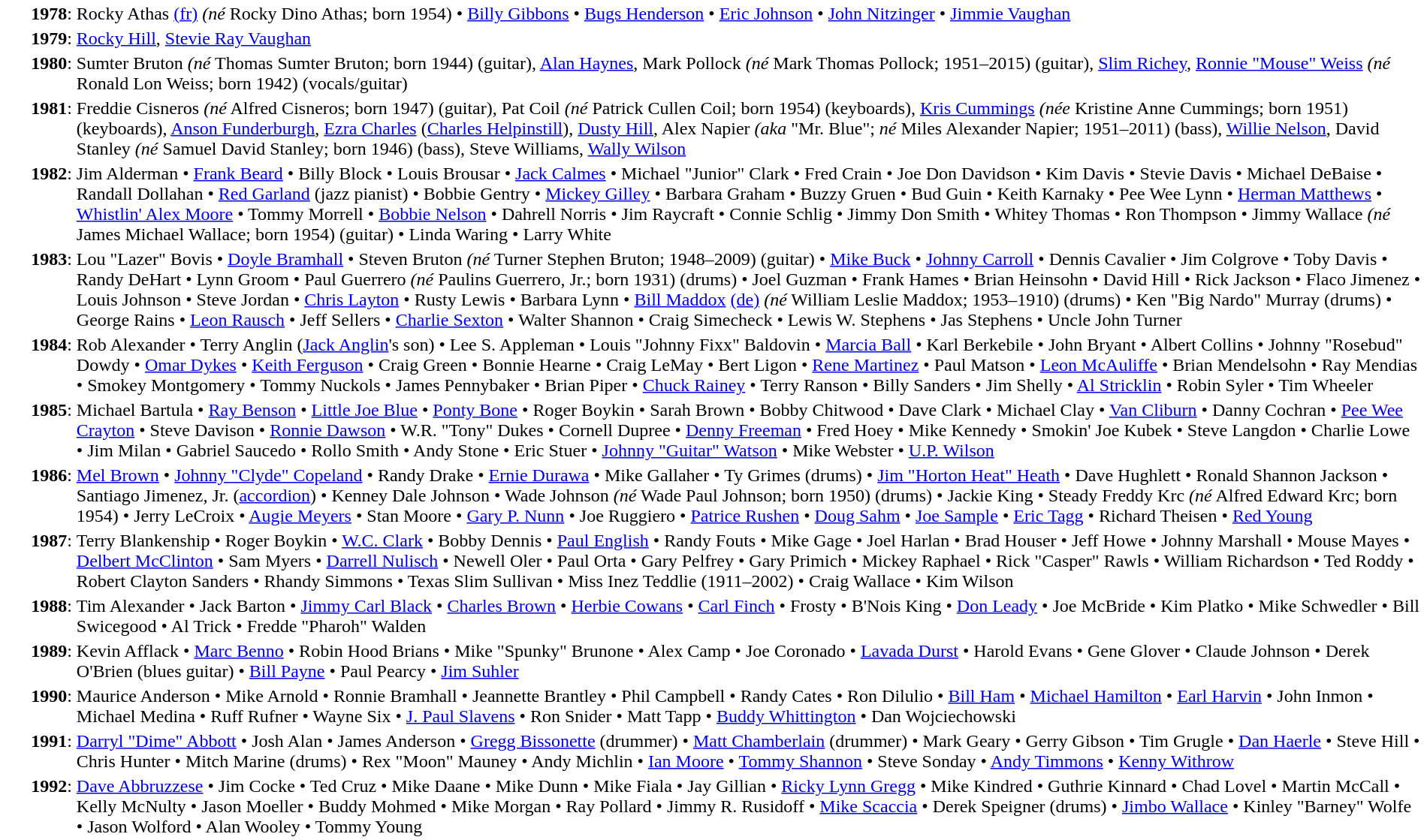<table valign="top"; border="0" cellpadding="1" style="color: black; background-color: #FFFFFF;">
<tr valign="top">
<td width="5%" style="text-align:right"><strong>1978</strong>:</td>
<td width="95%" style="text-align:left">Rocky Athas <a href='#'>(fr)</a> <em>(né</em> Rocky Dino Athas; born 1954) • <a href='#'>Billy Gibbons</a> • <a href='#'>Bugs Henderson</a> • <a href='#'>Eric Johnson</a> • <a href='#'>John Nitzinger</a> • <a href='#'>Jimmie Vaughan</a></td>
</tr>
<tr valign="top">
<td width="5%" style="text-align:right"><strong>1979</strong>:</td>
<td width="95%" style="text-align:left"><a href='#'>Rocky Hill</a>, <a href='#'>Stevie Ray Vaughan</a></td>
</tr>
<tr valign="top">
<td width="5%" style="text-align:right"><strong>1980</strong>:</td>
<td width="95%" style="text-align:left">Sumter Bruton <em>(né</em> Thomas Sumter Bruton; born 1944) (guitar), <a href='#'>Alan Haynes</a>, Mark Pollock <em>(né</em> Mark Thomas Pollock; 1951–2015) (guitar), <a href='#'>Slim Richey</a>, <a href='#'>Ronnie "Mouse" Weiss</a> <em>(né</em> Ronald Lon Weiss; born 1942) (vocals/guitar)</td>
</tr>
<tr valign="top">
<td width="5%" style="text-align:right"><strong>1981</strong>:</td>
<td width="95%" style="text-align:left">Freddie Cisneros <em>(né</em> Alfred Cisneros; born 1947) (guitar), Pat Coil <em>(né</em> Patrick Cullen Coil; born 1954) (keyboards), <a href='#'>Kris Cummings</a> <em>(née</em> Kristine Anne Cummings; born 1951) (keyboards), <a href='#'>Anson Funderburgh</a>, <a href='#'>Ezra Charles</a> (<a href='#'>Charles Helpinstill</a>), <a href='#'>Dusty Hill</a>, Alex Napier <em>(aka</em>  "Mr. Blue"; <em>né</em> Miles Alexander Napier; 1951–2011) (bass), <a href='#'>Willie Nelson</a>, David Stanley <em>(né</em> Samuel David Stanley; born 1946) (bass), Steve Williams, <a href='#'>Wally Wilson</a></td>
</tr>
<tr valign="top">
<td width="5%" style="text-align:right"><strong>1982</strong>:</td>
<td width="95%" style="text-align:left">Jim Alderman • <a href='#'>Frank Beard</a> • Billy Block • Louis Brousar • <a href='#'>Jack Calmes</a> • Michael "Junior" Clark • Fred Crain • Joe Don Davidson • Kim Davis • Stevie Davis • Michael DeBaise • Randall Dollahan • <a href='#'>Red Garland</a> (jazz pianist) • Bobbie Gentry • <a href='#'>Mickey Gilley</a> • Barbara Graham • Buzzy Gruen • Bud Guin • Keith Karnaky •  Pee Wee Lynn • <a href='#'>Herman Matthews</a> • <a href='#'>Whistlin' Alex Moore</a> • Tommy Morrell • <a href='#'>Bobbie Nelson</a> • Dahrell Norris • Jim Raycraft • Connie Schlig • Jimmy Don Smith • Whitey Thomas • Ron Thompson • Jimmy Wallace <em>(né</em> James Michael Wallace; born 1954) (guitar) • Linda Waring • Larry White</td>
</tr>
<tr valign="top">
<td width="5%" style="text-align:right"><strong>1983</strong>:</td>
<td width="95%" style="text-align:left">Lou "Lazer" Bovis • <a href='#'>Doyle Bramhall</a> • Steven Bruton <em>(né</em> Turner Stephen Bruton; 1948–2009) (guitar) • <a href='#'>Mike Buck</a> • <a href='#'>Johnny Carroll</a> • Dennis Cavalier • Jim Colgrove • Toby Davis • Randy DeHart • Lynn Groom • Paul Guerrero <em>(né</em> Paulins Guerrero, Jr.; born 1931) (drums) • Joel Guzman • Frank Hames • Brian Heinsohn • David Hill • Rick Jackson • Flaco Jimenez • Louis Johnson • Steve Jordan • <a href='#'>Chris Layton</a> • Rusty Lewis • Barbara Lynn • <a href='#'>Bill Maddox</a> <a href='#'>(de)</a> <em>(né</em> William Leslie Maddox; 1953–1910) (drums) • Ken "Big Nardo" Murray (drums) • George Rains • <a href='#'>Leon Rausch</a> • Jeff Sellers • <a href='#'>Charlie Sexton</a> • Walter Shannon • Craig Simecheck • Lewis W. Stephens • Jas Stephens • Uncle John Turner</td>
</tr>
<tr valign="top">
<td width="5%" style="text-align:right"><strong>1984</strong>:</td>
<td width="95%" style="text-align:left">Rob Alexander • Terry Anglin (<a href='#'>Jack Anglin</a>'s son) • Lee S. Appleman • Louis "Johnny Fixx" Baldovin • <a href='#'>Marcia Ball</a> • Karl Berkebile • John Bryant • Albert Collins • Johnny "Rosebud" Dowdy • <a href='#'>Omar Dykes</a> • <a href='#'>Keith Ferguson</a> • Craig Green • Bonnie Hearne • Craig LeMay • Bert Ligon • <a href='#'>Rene Martinez</a> • Paul Matson • <a href='#'>Leon McAuliffe</a> • Brian Mendelsohn • Ray Mendias • Smokey Montgomery • Tommy Nuckols • James Pennybaker • Brian Piper • <a href='#'>Chuck Rainey</a> • Terry Ranson • Billy Sanders • Jim Shelly • <a href='#'>Al Stricklin</a> • Robin Syler • Tim Wheeler</td>
</tr>
<tr valign="top">
<td width="5%" style="text-align:right"><strong>1985</strong>:</td>
<td width="95%" style="text-align:left">Michael Bartula • <a href='#'>Ray Benson</a> • <a href='#'>Little Joe Blue</a> • <a href='#'>Ponty Bone</a> • Roger Boykin • Sarah Brown • Bobby Chitwood • Dave Clark • Michael Clay • <a href='#'>Van Cliburn</a> • Danny Cochran • <a href='#'>Pee Wee Crayton</a> • Steve Davison • <a href='#'>Ronnie Dawson</a> • W.R. "Tony" Dukes • Cornell Dupree • <a href='#'>Denny Freeman</a> • Fred Hoey • Mike Kennedy • Smokin' Joe Kubek • Steve Langdon • Charlie Lowe • Jim Milan • Gabriel Saucedo • Rollo Smith • Andy Stone • Eric Stuer • <a href='#'>Johnny "Guitar" Watson</a> • Mike Webster • <a href='#'>U.P. Wilson</a></td>
</tr>
<tr valign="top">
<td width="5%" style="text-align:right"><strong>1986</strong>:</td>
<td width="95%" style="text-align:left"><a href='#'>Mel Brown</a> • <a href='#'>Johnny "Clyde" Copeland</a> • Randy Drake • <a href='#'>Ernie Durawa</a> • Mike Gallaher • Ty Grimes (drums) • <a href='#'>Jim "Horton Heat" Heath</a> • Dave Hughlett • Ronald Shannon Jackson • Santiago Jimenez, Jr. (<a href='#'>accordion</a>) • Kenney Dale Johnson • Wade Johnson <em>(né</em> Wade Paul Johnson; born 1950) (drums) • Jackie King • Steady Freddy Krc <em>(né</em> Alfred Edward Krc; born 1954) • Jerry LeCroix • <a href='#'>Augie Meyers</a> • Stan Moore • <a href='#'>Gary P. Nunn</a> • Joe Ruggiero • <a href='#'>Patrice Rushen</a> • <a href='#'>Doug Sahm</a> • <a href='#'>Joe Sample</a> • <a href='#'>Eric Tagg</a> • Richard Theisen • <a href='#'>Red Young</a></td>
</tr>
<tr valign="top">
<td width="5%" style="text-align:right"><strong>1987</strong>:</td>
<td width="95%" style="text-align:left">Terry Blankenship • Roger Boykin • <a href='#'>W.C. Clark</a> • Bobby Dennis • <a href='#'>Paul English</a> • Randy Fouts • Mike Gage • Joel Harlan • Brad Houser • Jeff Howe • Johnny Marshall • Mouse Mayes • <a href='#'>Delbert McClinton</a> • Sam Myers • <a href='#'>Darrell Nulisch</a> • Newell Oler • Paul Orta • Gary Pelfrey • Gary Primich • Mickey Raphael • Rick "Casper" Rawls • William Richardson • Ted Roddy • Robert Clayton Sanders • Rhandy Simmons • Texas Slim Sullivan • Miss Inez Teddlie (1911–2002) • Craig Wallace • Kim Wilson</td>
</tr>
<tr valign="top">
<td width="5%" style="text-align:right"><strong>1988</strong>:</td>
<td width="95%" style="text-align:left">Tim Alexander • Jack Barton • <a href='#'>Jimmy Carl Black</a> • <a href='#'>Charles Brown</a> • <a href='#'>Herbie Cowans</a> • <a href='#'>Carl Finch</a> • Frosty • B'Nois King • <a href='#'>Don Leady</a> • Joe McBride • Kim Platko • Mike Schwedler • Bill Swicegood • Al Trick • Fredde "Pharoh" Walden</td>
</tr>
<tr valign="top">
<td width="5%" style="text-align:right"><strong>1989</strong>:</td>
<td width="95%" style="text-align:left">Kevin Afflack • <a href='#'>Marc Benno</a> • Robin Hood Brians • Mike "Spunky" Brunone • Alex Camp • Joe Coronado • <a href='#'>Lavada Durst</a> • Harold Evans • Gene Glover • Claude Johnson • Derek O'Brien (blues guitar) • <a href='#'>Bill Payne</a> • Paul Pearcy • <a href='#'>Jim Suhler</a></td>
</tr>
<tr valign="top">
<td width="5%" style="text-align:right"><strong>1990</strong>:</td>
<td width="95%" style="text-align:left">Maurice Anderson • Mike Arnold • Ronnie Bramhall • Jeannette Brantley • Phil Campbell • Randy Cates • Ron Dilulio • <a href='#'>Bill Ham</a> • <a href='#'>Michael Hamilton</a> • <a href='#'>Earl Harvin</a> • John Inmon • Michael Medina • Ruff Rufner • Wayne Six • <a href='#'>J. Paul Slavens</a> • Ron Snider • Matt Tapp • <a href='#'>Buddy Whittington</a> • Dan Wojciechowski</td>
</tr>
<tr valign="top">
<td width="5%" style="text-align:right"><strong>1991</strong>:</td>
<td width="95%" style="text-align:left"><a href='#'>Darryl "Dime" Abbott</a> • Josh Alan • James Anderson • <a href='#'>Gregg Bissonette</a> (drummer) • <a href='#'>Matt Chamberlain</a> (drummer) • Mark Geary • Gerry Gibson • Tim Grugle • <a href='#'>Dan Haerle</a> • Steve Hill • Chris Hunter • Mitch Marine (drums) • Rex "Moon" Mauney • Andy Michlin • <a href='#'>Ian Moore</a> • <a href='#'>Tommy Shannon</a> • Steve Sonday • <a href='#'>Andy Timmons</a> • <a href='#'>Kenny Withrow</a></td>
</tr>
<tr valign="top">
<td width="5%" style="text-align:right"><strong>1992</strong>:</td>
<td width="95%" style="text-align:left"><a href='#'>Dave Abbruzzese</a> • Jim Cocke • Ted Cruz • Mike Daane • Mike Dunn • Mike Fiala • Jay Gillian • <a href='#'>Ricky Lynn Gregg</a> • Mike Kindred • Guthrie Kinnard • Chad Lovel • Martin McCall • Kelly McNulty • Jason Moeller • Buddy Mohmed • Mike Morgan • Ray Pollard • Jimmy R. Rusidoff • <a href='#'>Mike Scaccia</a> • Derek Speigner (drums) • <a href='#'>Jimbo Wallace</a> • Kinley "Barney" Wolfe • Jason Wolford • Alan Wooley • Tommy Young</td>
</tr>
</table>
